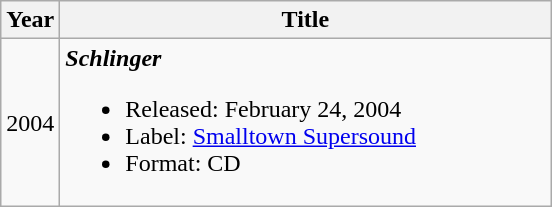<table class="wikitable">
<tr>
<th>Year</th>
<th style="width:225px;">Title</th>
</tr>
<tr>
<td>2004</td>
<td style="width:20em"><strong><em>Schlinger</em></strong><br><ul><li>Released: February 24, 2004</li><li>Label: <a href='#'>Smalltown Supersound</a> </li><li>Format: CD</li></ul></td>
</tr>
</table>
